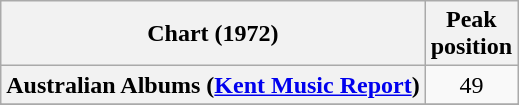<table class="wikitable sortable plainrowheaders">
<tr>
<th>Chart (1972)</th>
<th>Peak<br>position</th>
</tr>
<tr>
<th scope=row>Australian Albums (<a href='#'>Kent Music Report</a>)</th>
<td align="center">49</td>
</tr>
<tr>
</tr>
<tr>
</tr>
</table>
